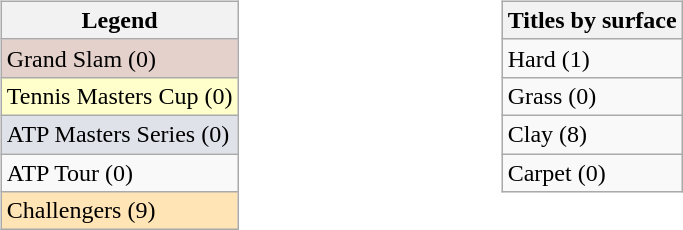<table width=53%>
<tr>
<td valign=top width=33% align=left><br><table class="wikitable">
<tr>
<th>Legend</th>
</tr>
<tr bgcolor="#e5d1cb">
<td>Grand Slam (0)</td>
</tr>
<tr bgcolor="ffffcc">
<td>Tennis Masters Cup (0)</td>
</tr>
<tr bgcolor="#dfe2e9">
<td>ATP Masters Series (0)</td>
</tr>
<tr bgcolor=>
<td>ATP Tour (0)</td>
</tr>
<tr bgcolor="moccasin">
<td>Challengers (9)</td>
</tr>
</table>
</td>
<td valign=top width=33% align=left><br><table class="wikitable">
<tr>
<th>Titles by surface</th>
</tr>
<tr>
<td>Hard (1)</td>
</tr>
<tr>
<td>Grass (0)</td>
</tr>
<tr>
<td>Clay (8)</td>
</tr>
<tr>
<td>Carpet (0)</td>
</tr>
</table>
</td>
</tr>
</table>
